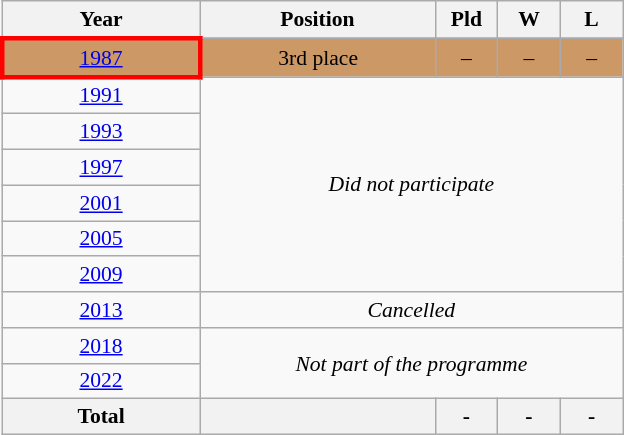<table class="wikitable" style="text-align: center;font-size:90%;">
<tr>
<th width=125>Year</th>
<th width=150>Position</th>
<th width=35>Pld</th>
<th width=35>W</th>
<th width=35>L</th>
</tr>
<tr style="background:#c96;">
<td style="border: 3px solid red"> <a href='#'>1987</a></td>
<td>3rd place</td>
<td>–</td>
<td>–</td>
<td>–</td>
</tr>
<tr>
<td> <a href='#'>1991</a></td>
<td colspan="5" rowspan="6"><em>Did not participate</em></td>
</tr>
<tr>
<td> <a href='#'>1993</a></td>
</tr>
<tr>
<td> <a href='#'>1997</a></td>
</tr>
<tr>
<td> <a href='#'>2001</a></td>
</tr>
<tr>
<td> <a href='#'>2005</a></td>
</tr>
<tr>
<td> <a href='#'>2009</a></td>
</tr>
<tr>
<td> <a href='#'>2013</a></td>
<td colspan=5><em>Cancelled</em></td>
</tr>
<tr>
<td> <a href='#'>2018</a></td>
<td rowspan=2 colspan="5"><em>Not part of the programme</em></td>
</tr>
<tr>
<td> <a href='#'>2022</a></td>
</tr>
<tr>
<th>Total</th>
<th></th>
<th>-</th>
<th>-</th>
<th>-</th>
</tr>
</table>
